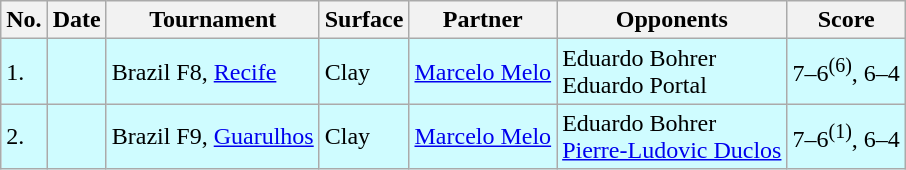<table class="sortable wikitable">
<tr>
<th>No.</th>
<th>Date</th>
<th>Tournament</th>
<th>Surface</th>
<th>Partner</th>
<th>Opponents</th>
<th class="unsortable">Score</th>
</tr>
<tr style="background:#cffcff;">
<td>1.</td>
<td></td>
<td>Brazil F8, <a href='#'>Recife</a></td>
<td>Clay</td>
<td> <a href='#'>Marcelo Melo</a></td>
<td> Eduardo Bohrer<br> Eduardo Portal</td>
<td>7–6<sup>(6)</sup>, 6–4</td>
</tr>
<tr style="background:#cffcff;">
<td>2.</td>
<td></td>
<td>Brazil F9, <a href='#'>Guarulhos</a></td>
<td>Clay</td>
<td> <a href='#'>Marcelo Melo</a></td>
<td> Eduardo Bohrer<br> <a href='#'>Pierre-Ludovic Duclos</a></td>
<td>7–6<sup>(1)</sup>, 6–4</td>
</tr>
</table>
